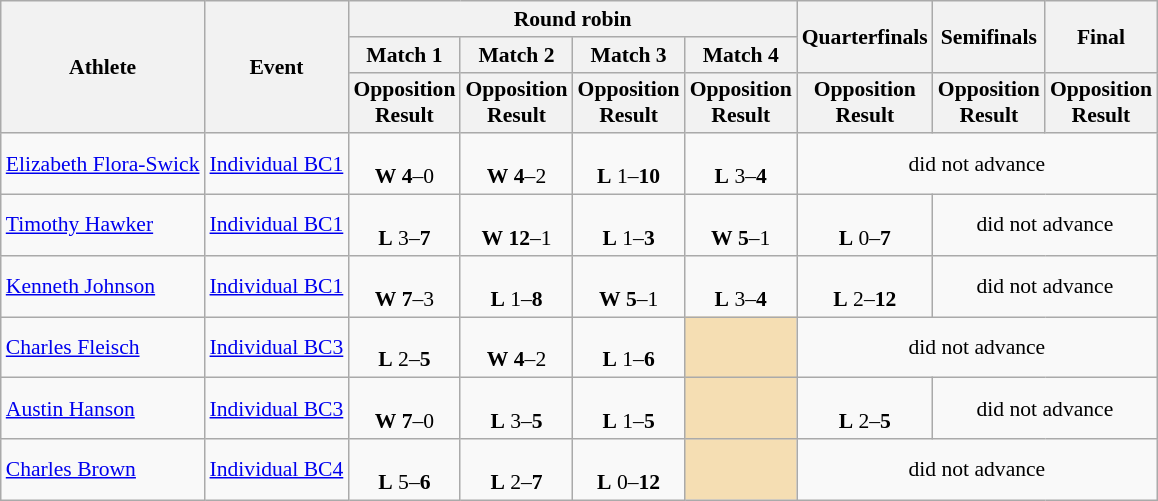<table class="wikitable" border="1" style="font-size:90%">
<tr>
<th rowspan=3>Athlete</th>
<th rowspan=3>Event</th>
<th colspan=4>Round robin</th>
<th rowspan=2>Quarterfinals</th>
<th rowspan=2>Semifinals</th>
<th rowspan=2>Final</th>
</tr>
<tr>
<th>Match 1</th>
<th>Match 2</th>
<th>Match 3</th>
<th>Match 4</th>
</tr>
<tr>
<th>Opposition<br>Result</th>
<th>Opposition<br>Result</th>
<th>Opposition<br>Result</th>
<th>Opposition<br>Result</th>
<th>Opposition<br>Result</th>
<th>Opposition<br>Result</th>
<th>Opposition<br>Result</th>
</tr>
<tr>
<td><a href='#'>Elizabeth Flora-Swick</a></td>
<td><a href='#'>Individual BC1</a></td>
<td align=center><br><strong>W</strong> <strong>4</strong>–0</td>
<td align=center><br><strong>W</strong> <strong>4</strong>–2</td>
<td align=center><br><strong>L</strong> 1–<strong>10</strong></td>
<td align=center><br><strong>L</strong> 3–<strong>4</strong></td>
<td align=center colspan=3>did not advance</td>
</tr>
<tr>
<td><a href='#'>Timothy Hawker</a></td>
<td><a href='#'>Individual BC1</a></td>
<td align=center><br><strong>L</strong> 3–<strong>7</strong></td>
<td align=center><br><strong>W</strong> <strong>12</strong>–1</td>
<td align=center><br><strong>L</strong> 1–<strong>3</strong></td>
<td align=center><br><strong>W</strong> <strong>5</strong>–1</td>
<td align=center><br><strong>L</strong> 0–<strong>7</strong></td>
<td align=center colspan=2>did not advance</td>
</tr>
<tr>
<td><a href='#'>Kenneth Johnson</a></td>
<td><a href='#'>Individual BC1</a></td>
<td align=center><br><strong>W</strong> <strong>7</strong>–3</td>
<td align=center><br><strong>L</strong> 1–<strong>8</strong></td>
<td align=center><br><strong>W</strong> <strong>5</strong>–1</td>
<td align=center><br><strong>L</strong> 3–<strong>4</strong></td>
<td align=center><br><strong>L</strong> 2–<strong>12</strong></td>
<td align=center colspan=2>did not advance</td>
</tr>
<tr>
<td><a href='#'>Charles Fleisch</a></td>
<td><a href='#'>Individual BC3</a></td>
<td align=center><br><strong>L</strong> 2–<strong>5</strong></td>
<td align=center><br><strong>W</strong> <strong>4</strong>–2</td>
<td align=center><br><strong>L</strong> 1–<strong>6</strong></td>
<td align=center bgcolor=wheat></td>
<td align=center colspan=3>did not advance</td>
</tr>
<tr>
<td><a href='#'>Austin Hanson</a></td>
<td><a href='#'>Individual BC3</a></td>
<td align=center><br><strong>W</strong> <strong>7</strong>–0</td>
<td align=center><br><strong>L</strong> 3–<strong>5</strong></td>
<td align=center><br><strong>L</strong> 1–<strong>5</strong></td>
<td align=center bgcolor=wheat></td>
<td align=center><br><strong>L</strong> 2–<strong>5</strong></td>
<td align=center colspan=2>did not advance</td>
</tr>
<tr>
<td><a href='#'>Charles Brown</a></td>
<td><a href='#'>Individual BC4</a></td>
<td align=center><br><strong>L</strong> 5–<strong>6</strong></td>
<td align=center><br><strong>L</strong> 2–<strong>7</strong></td>
<td align=center><br><strong>L</strong> 0–<strong>12</strong></td>
<td align=center bgcolor=wheat></td>
<td align=center colspan=3>did not advance</td>
</tr>
</table>
